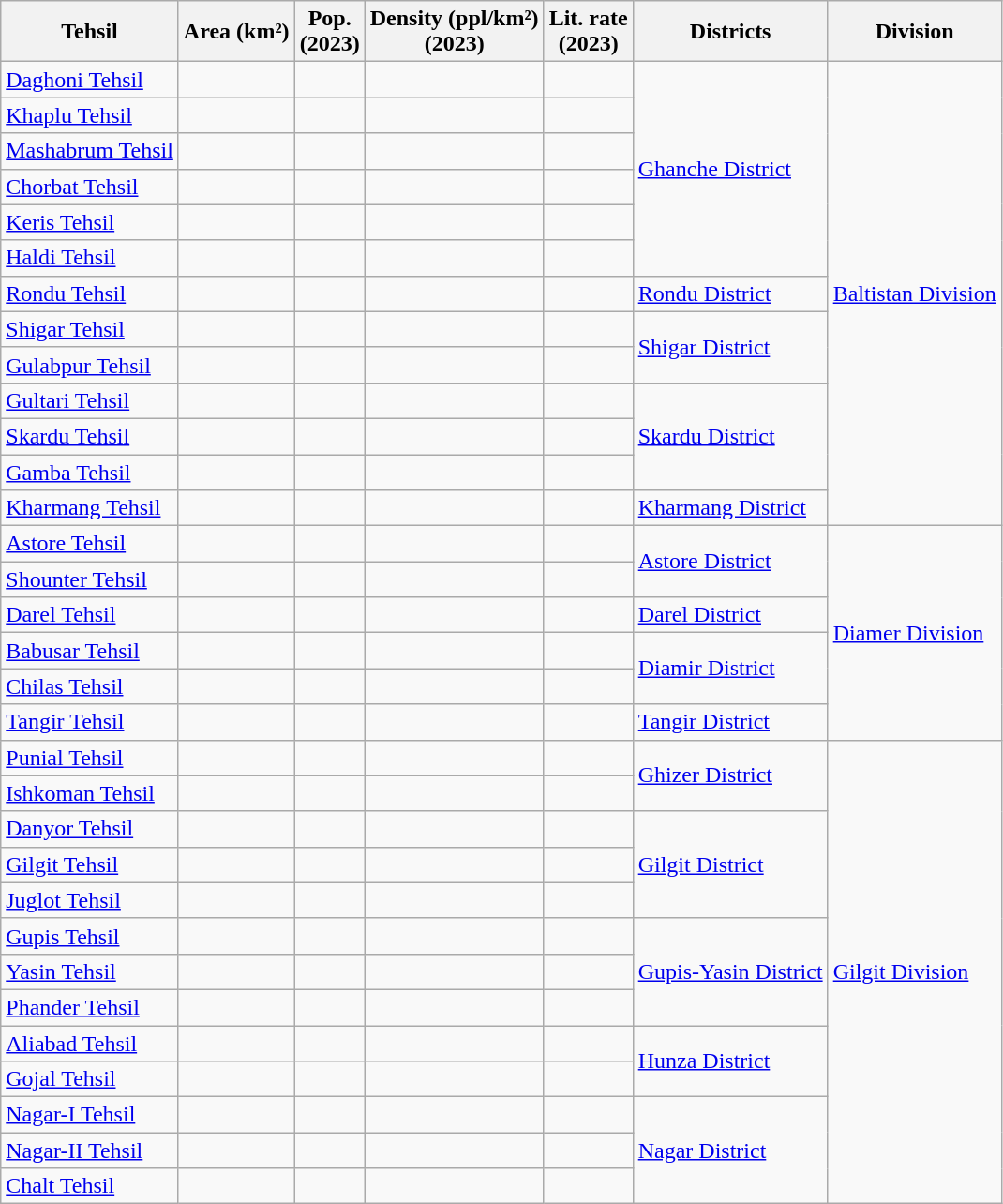<table class="wikitable sortable static-row-numbers static-row-header-hash">
<tr>
<th>Tehsil</th>
<th>Area (km²)</th>
<th>Pop.<br>(2023)</th>
<th>Density (ppl/km²)<br>(2023)</th>
<th>Lit. rate<br>(2023)</th>
<th>Districts</th>
<th>Division</th>
</tr>
<tr>
<td><a href='#'>Daghoni Tehsil</a></td>
<td></td>
<td></td>
<td></td>
<td></td>
<td rowspan="6"><a href='#'>Ghanche District</a></td>
<td rowspan="13"><a href='#'>Baltistan Division</a></td>
</tr>
<tr>
<td><a href='#'>Khaplu Tehsil</a></td>
<td></td>
<td></td>
<td></td>
<td></td>
</tr>
<tr>
<td><a href='#'>Mashabrum Tehsil</a></td>
<td></td>
<td></td>
<td></td>
<td></td>
</tr>
<tr>
<td><a href='#'>Chorbat Tehsil</a></td>
<td></td>
<td></td>
<td></td>
<td></td>
</tr>
<tr>
<td><a href='#'>Keris Tehsil</a></td>
<td></td>
<td></td>
<td></td>
<td></td>
</tr>
<tr>
<td><a href='#'>Haldi Tehsil</a></td>
<td></td>
<td></td>
<td></td>
<td></td>
</tr>
<tr>
<td><a href='#'>Rondu Tehsil</a></td>
<td></td>
<td></td>
<td></td>
<td></td>
<td><a href='#'>Rondu District</a></td>
</tr>
<tr>
<td><a href='#'>Shigar Tehsil</a></td>
<td></td>
<td></td>
<td></td>
<td></td>
<td rowspan="2"><a href='#'>Shigar District</a></td>
</tr>
<tr>
<td><a href='#'>Gulabpur Tehsil</a></td>
<td></td>
<td></td>
<td></td>
<td></td>
</tr>
<tr>
<td><a href='#'>Gultari Tehsil</a></td>
<td></td>
<td></td>
<td></td>
<td></td>
<td rowspan="3"><a href='#'>Skardu District</a></td>
</tr>
<tr>
<td><a href='#'>Skardu Tehsil</a></td>
<td></td>
<td></td>
<td></td>
<td></td>
</tr>
<tr>
<td><a href='#'>Gamba Tehsil</a></td>
<td></td>
<td></td>
<td></td>
<td></td>
</tr>
<tr>
<td><a href='#'>Kharmang Tehsil</a></td>
<td></td>
<td></td>
<td></td>
<td></td>
<td><a href='#'>Kharmang District</a></td>
</tr>
<tr>
<td><a href='#'>Astore Tehsil</a></td>
<td></td>
<td></td>
<td></td>
<td></td>
<td rowspan="2"><a href='#'>Astore District</a></td>
<td rowspan="6"><a href='#'>Diamer Division</a></td>
</tr>
<tr>
<td><a href='#'>Shounter Tehsil</a></td>
<td></td>
<td></td>
<td></td>
<td></td>
</tr>
<tr>
<td><a href='#'>Darel Tehsil</a></td>
<td></td>
<td></td>
<td></td>
<td></td>
<td><a href='#'>Darel District</a></td>
</tr>
<tr>
<td><a href='#'>Babusar Tehsil</a></td>
<td></td>
<td></td>
<td></td>
<td></td>
<td rowspan="2"><a href='#'>Diamir District</a></td>
</tr>
<tr>
<td><a href='#'>Chilas Tehsil</a></td>
<td></td>
<td></td>
<td></td>
<td></td>
</tr>
<tr>
<td><a href='#'>Tangir Tehsil</a></td>
<td></td>
<td></td>
<td></td>
<td></td>
<td><a href='#'>Tangir District</a></td>
</tr>
<tr>
<td><a href='#'>Punial Tehsil</a></td>
<td></td>
<td></td>
<td></td>
<td></td>
<td rowspan="2"><a href='#'>Ghizer District</a></td>
<td rowspan="13"><a href='#'>Gilgit Division</a></td>
</tr>
<tr>
<td><a href='#'>Ishkoman Tehsil</a></td>
<td></td>
<td></td>
<td></td>
<td></td>
</tr>
<tr>
<td><a href='#'>Danyor Tehsil</a></td>
<td></td>
<td></td>
<td></td>
<td></td>
<td rowspan="3"><a href='#'>Gilgit District</a></td>
</tr>
<tr>
<td><a href='#'>Gilgit Tehsil</a></td>
<td></td>
<td></td>
<td></td>
<td></td>
</tr>
<tr>
<td><a href='#'>Juglot Tehsil</a></td>
<td></td>
<td></td>
<td></td>
<td></td>
</tr>
<tr>
<td><a href='#'>Gupis Tehsil</a></td>
<td></td>
<td></td>
<td></td>
<td></td>
<td rowspan="3"><a href='#'>Gupis-Yasin District</a></td>
</tr>
<tr>
<td><a href='#'>Yasin Tehsil</a></td>
<td></td>
<td></td>
<td></td>
<td></td>
</tr>
<tr>
<td><a href='#'>Phander Tehsil</a></td>
<td></td>
<td></td>
<td></td>
<td></td>
</tr>
<tr>
<td><a href='#'>Aliabad Tehsil</a></td>
<td></td>
<td></td>
<td></td>
<td></td>
<td rowspan="2"><a href='#'>Hunza District</a></td>
</tr>
<tr>
<td><a href='#'>Gojal Tehsil</a></td>
<td></td>
<td></td>
<td></td>
<td></td>
</tr>
<tr>
<td><a href='#'>Nagar-I Tehsil</a></td>
<td></td>
<td></td>
<td></td>
<td></td>
<td rowspan="3"><a href='#'>Nagar District</a></td>
</tr>
<tr>
<td><a href='#'>Nagar-II Tehsil</a></td>
<td></td>
<td></td>
<td></td>
<td></td>
</tr>
<tr>
<td><a href='#'>Chalt Tehsil</a></td>
<td></td>
<td></td>
<td></td>
<td></td>
</tr>
</table>
